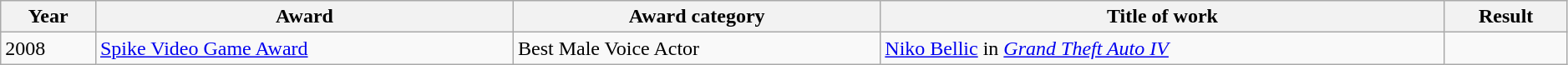<table class="wikitable sortable" style="width:99%;">
<tr>
<th>Year</th>
<th>Award</th>
<th>Award category</th>
<th>Title of work</th>
<th>Result</th>
</tr>
<tr>
<td>2008</td>
<td><a href='#'>Spike Video Game Award</a></td>
<td>Best Male Voice Actor</td>
<td><a href='#'>Niko Bellic</a> in <em><a href='#'>Grand Theft Auto IV</a></em></td>
<td></td>
</tr>
</table>
